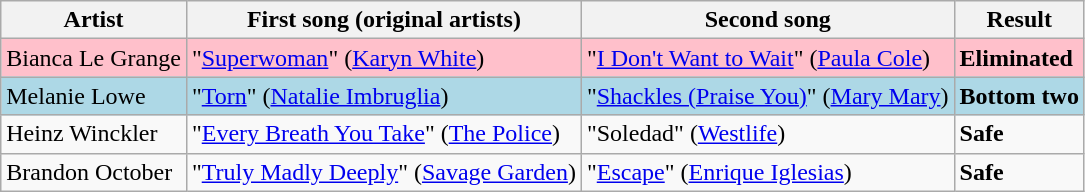<table class=wikitable>
<tr>
<th>Artist</th>
<th>First song (original artists)</th>
<th>Second song</th>
<th>Result</th>
</tr>
<tr style="background:pink;">
<td>Bianca Le Grange</td>
<td>"<a href='#'>Superwoman</a>" (<a href='#'>Karyn White</a>)</td>
<td>"<a href='#'>I Don't Want to Wait</a>" (<a href='#'>Paula Cole</a>)</td>
<td><strong>Eliminated</strong></td>
</tr>
<tr style="background:lightblue;">
<td>Melanie Lowe</td>
<td>"<a href='#'>Torn</a>" (<a href='#'>Natalie Imbruglia</a>)</td>
<td>"<a href='#'>Shackles (Praise You)</a>" (<a href='#'>Mary Mary</a>)</td>
<td><strong>Bottom two</strong></td>
</tr>
<tr>
<td>Heinz Winckler</td>
<td>"<a href='#'>Every Breath You Take</a>" (<a href='#'>The Police</a>)</td>
<td>"Soledad" (<a href='#'>Westlife</a>)</td>
<td><strong>Safe</strong></td>
</tr>
<tr>
<td>Brandon October</td>
<td>"<a href='#'>Truly Madly Deeply</a>" (<a href='#'>Savage Garden</a>)</td>
<td>"<a href='#'>Escape</a>" (<a href='#'>Enrique Iglesias</a>)</td>
<td><strong>Safe</strong></td>
</tr>
</table>
